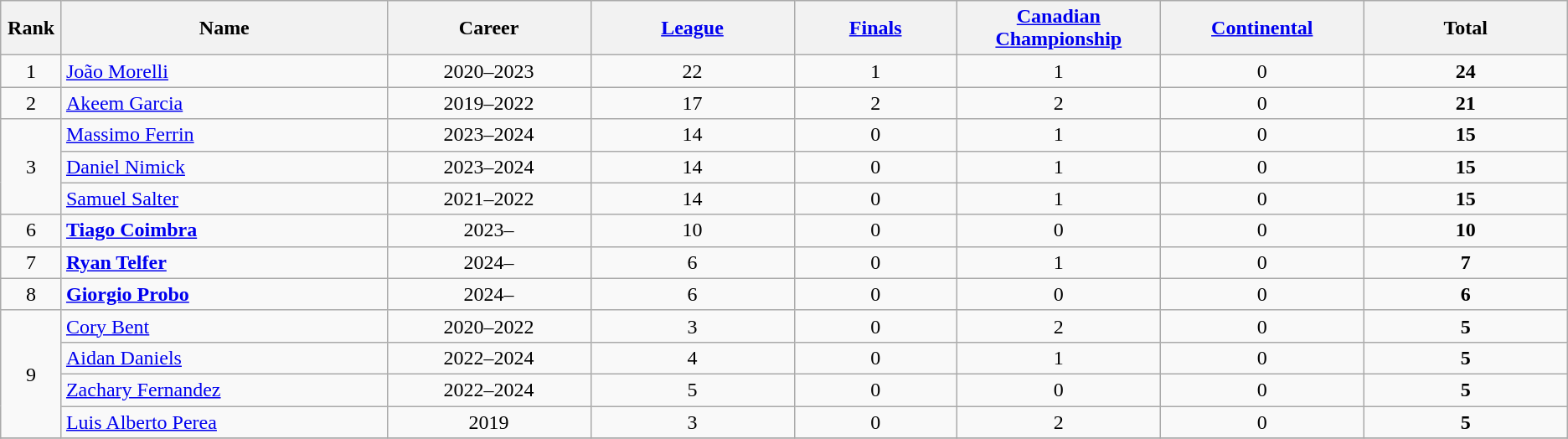<table class="wikitable sortable" style="text-align:center;">
<tr>
<th width=1%>Rank</th>
<th width=16%>Name</th>
<th width=10%>Career</th>
<th width=10%><a href='#'>League</a></th>
<th width=8%><a href='#'>Finals</a></th>
<th width=10%><a href='#'>Canadian Championship</a></th>
<th width=10%><a href='#'>Continental</a></th>
<th width=10%>Total</th>
</tr>
<tr>
<td>1</td>
<td align="left"> <a href='#'>João Morelli</a></td>
<td>2020–2023</td>
<td>22</td>
<td>1</td>
<td>1</td>
<td>0</td>
<td><strong>24</strong></td>
</tr>
<tr>
<td>2</td>
<td align="left"> <a href='#'>Akeem Garcia</a></td>
<td>2019–2022</td>
<td>17</td>
<td>2</td>
<td>2</td>
<td>0</td>
<td><strong>21</strong></td>
</tr>
<tr>
<td rowspan="3">3</td>
<td align="left"> <a href='#'>Massimo Ferrin</a></td>
<td>2023–2024</td>
<td>14</td>
<td>0</td>
<td>1</td>
<td>0</td>
<td><strong>15</strong></td>
</tr>
<tr>
<td align="left"> <a href='#'>Daniel Nimick</a></td>
<td>2023–2024</td>
<td>14</td>
<td>0</td>
<td>1</td>
<td>0</td>
<td><strong>15</strong></td>
</tr>
<tr>
<td align="left"> <a href='#'>Samuel Salter</a></td>
<td>2021–2022</td>
<td>14</td>
<td>0</td>
<td>1</td>
<td>0</td>
<td><strong>15</strong></td>
</tr>
<tr>
<td>6</td>
<td align="left"> <strong><a href='#'>Tiago Coimbra</a></strong></td>
<td>2023–</td>
<td>10</td>
<td>0</td>
<td>0</td>
<td>0</td>
<td><strong>10</strong></td>
</tr>
<tr>
<td>7</td>
<td align="left"> <strong><a href='#'>Ryan Telfer</a></strong></td>
<td>2024–</td>
<td>6</td>
<td>0</td>
<td>1</td>
<td>0</td>
<td><strong>7</strong></td>
</tr>
<tr>
<td>8</td>
<td align="left"> <strong><a href='#'>Giorgio Probo</a></strong></td>
<td>2024–</td>
<td>6</td>
<td>0</td>
<td>0</td>
<td>0</td>
<td><strong>6</strong></td>
</tr>
<tr>
<td rowspan="4">9</td>
<td align="left"> <a href='#'>Cory Bent</a></td>
<td>2020–2022</td>
<td>3</td>
<td>0</td>
<td>2</td>
<td>0</td>
<td><strong>5</strong></td>
</tr>
<tr>
<td align="left"> <a href='#'>Aidan Daniels</a></td>
<td>2022–2024</td>
<td>4</td>
<td>0</td>
<td>1</td>
<td>0</td>
<td><strong>5</strong></td>
</tr>
<tr>
<td align="left"> <a href='#'>Zachary Fernandez</a></td>
<td>2022–2024</td>
<td>5</td>
<td>0</td>
<td>0</td>
<td>0</td>
<td><strong>5</strong></td>
</tr>
<tr>
<td align="left"> <a href='#'>Luis Alberto Perea</a></td>
<td>2019</td>
<td>3</td>
<td>0</td>
<td>2</td>
<td>0</td>
<td><strong>5</strong></td>
</tr>
<tr>
</tr>
</table>
